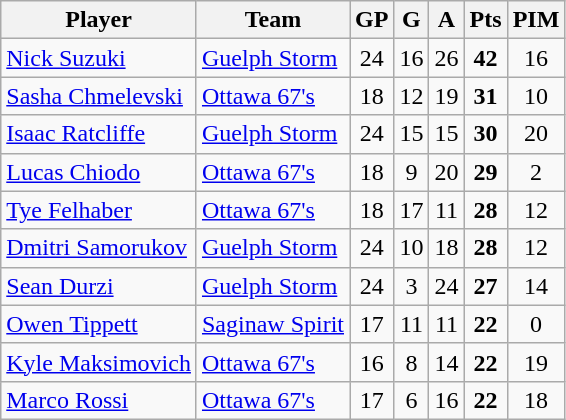<table class="wikitable" style="text-align:center">
<tr>
<th width:30%;">Player</th>
<th width:30%;">Team</th>
<th width:7.5%;">GP</th>
<th width:7.5%;">G</th>
<th width:7.5%;">A</th>
<th width:7.5%;">Pts</th>
<th width:7.5%;">PIM</th>
</tr>
<tr>
<td align=left><a href='#'>Nick Suzuki</a></td>
<td align=left><a href='#'>Guelph Storm</a></td>
<td>24</td>
<td>16</td>
<td>26</td>
<td><strong>42</strong></td>
<td>16</td>
</tr>
<tr>
<td align=left><a href='#'>Sasha Chmelevski</a></td>
<td align=left><a href='#'>Ottawa 67's</a></td>
<td>18</td>
<td>12</td>
<td>19</td>
<td><strong>31</strong></td>
<td>10</td>
</tr>
<tr>
<td align=left><a href='#'>Isaac Ratcliffe</a></td>
<td align=left><a href='#'>Guelph Storm</a></td>
<td>24</td>
<td>15</td>
<td>15</td>
<td><strong>30</strong></td>
<td>20</td>
</tr>
<tr>
<td align=left><a href='#'>Lucas Chiodo</a></td>
<td align=left><a href='#'>Ottawa 67's</a></td>
<td>18</td>
<td>9</td>
<td>20</td>
<td><strong>29</strong></td>
<td>2</td>
</tr>
<tr>
<td align=left><a href='#'>Tye Felhaber</a></td>
<td align=left><a href='#'>Ottawa 67's</a></td>
<td>18</td>
<td>17</td>
<td>11</td>
<td><strong>28</strong></td>
<td>12</td>
</tr>
<tr>
<td align=left><a href='#'>Dmitri Samorukov</a></td>
<td align=left><a href='#'>Guelph Storm</a></td>
<td>24</td>
<td>10</td>
<td>18</td>
<td><strong>28</strong></td>
<td>12</td>
</tr>
<tr>
<td align=left><a href='#'>Sean Durzi</a></td>
<td align=left><a href='#'>Guelph Storm</a></td>
<td>24</td>
<td>3</td>
<td>24</td>
<td><strong>27</strong></td>
<td>14</td>
</tr>
<tr>
<td align=left><a href='#'>Owen Tippett</a></td>
<td align=left><a href='#'>Saginaw Spirit</a></td>
<td>17</td>
<td>11</td>
<td>11</td>
<td><strong>22</strong></td>
<td>0</td>
</tr>
<tr>
<td align=left><a href='#'>Kyle Maksimovich</a></td>
<td align=left><a href='#'>Ottawa 67's</a></td>
<td>16</td>
<td>8</td>
<td>14</td>
<td><strong>22</strong></td>
<td>19</td>
</tr>
<tr>
<td align=left><a href='#'>Marco Rossi</a></td>
<td align=left><a href='#'>Ottawa 67's</a></td>
<td>17</td>
<td>6</td>
<td>16</td>
<td><strong>22</strong></td>
<td>18</td>
</tr>
</table>
